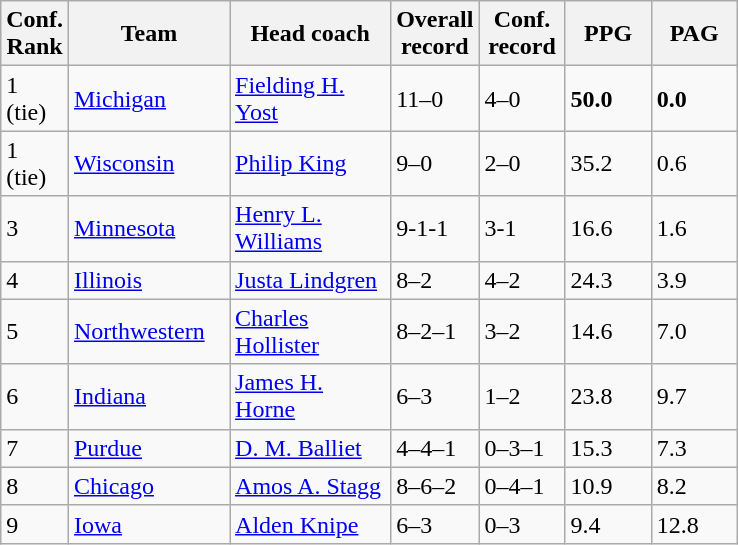<table class="sortable wikitable">
<tr>
<th width="25">Conf. Rank</th>
<th width="100">Team</th>
<th width="100">Head coach</th>
<th width="50">Overall record</th>
<th width="50">Conf. record</th>
<th width="50">PPG</th>
<th width="50">PAG</th>
</tr>
<tr align="left" bgcolor="">
<td>1 (tie)</td>
<td><a href='#'>Michigan</a></td>
<td><a href='#'>Fielding H. Yost</a></td>
<td>11–0</td>
<td>4–0</td>
<td><strong>50.0</strong></td>
<td><strong>0.0</strong></td>
</tr>
<tr align="left" bgcolor="">
<td>1 (tie)</td>
<td><a href='#'>Wisconsin</a></td>
<td><a href='#'>Philip King</a></td>
<td>9–0</td>
<td>2–0</td>
<td>35.2</td>
<td>0.6</td>
</tr>
<tr align="left" bgcolor="">
<td>3</td>
<td><a href='#'>Minnesota</a></td>
<td><a href='#'>Henry L. Williams</a></td>
<td>9-1-1</td>
<td>3-1</td>
<td>16.6</td>
<td>1.6</td>
</tr>
<tr align="left" bgcolor="">
<td>4</td>
<td><a href='#'>Illinois</a></td>
<td><a href='#'>Justa Lindgren</a></td>
<td>8–2</td>
<td>4–2</td>
<td>24.3</td>
<td>3.9</td>
</tr>
<tr align="left" bgcolor="">
<td>5</td>
<td><a href='#'>Northwestern</a></td>
<td><a href='#'>Charles Hollister</a></td>
<td>8–2–1</td>
<td>3–2</td>
<td>14.6</td>
<td>7.0</td>
</tr>
<tr align="left" bgcolor="">
<td>6</td>
<td><a href='#'>Indiana</a></td>
<td><a href='#'>James H. Horne</a></td>
<td>6–3</td>
<td>1–2</td>
<td>23.8</td>
<td>9.7</td>
</tr>
<tr align="left" bgcolor="">
<td>7</td>
<td><a href='#'>Purdue</a></td>
<td><a href='#'>D. M. Balliet</a></td>
<td>4–4–1</td>
<td>0–3–1</td>
<td>15.3</td>
<td>7.3</td>
</tr>
<tr align="left" bgcolor="">
<td>8</td>
<td><a href='#'>Chicago</a></td>
<td><a href='#'>Amos A. Stagg</a></td>
<td>8–6–2</td>
<td>0–4–1</td>
<td>10.9</td>
<td>8.2</td>
</tr>
<tr align="left" bgcolor="">
<td>9</td>
<td><a href='#'>Iowa</a></td>
<td><a href='#'>Alden Knipe</a></td>
<td>6–3</td>
<td>0–3</td>
<td>9.4</td>
<td>12.8</td>
</tr>
</table>
